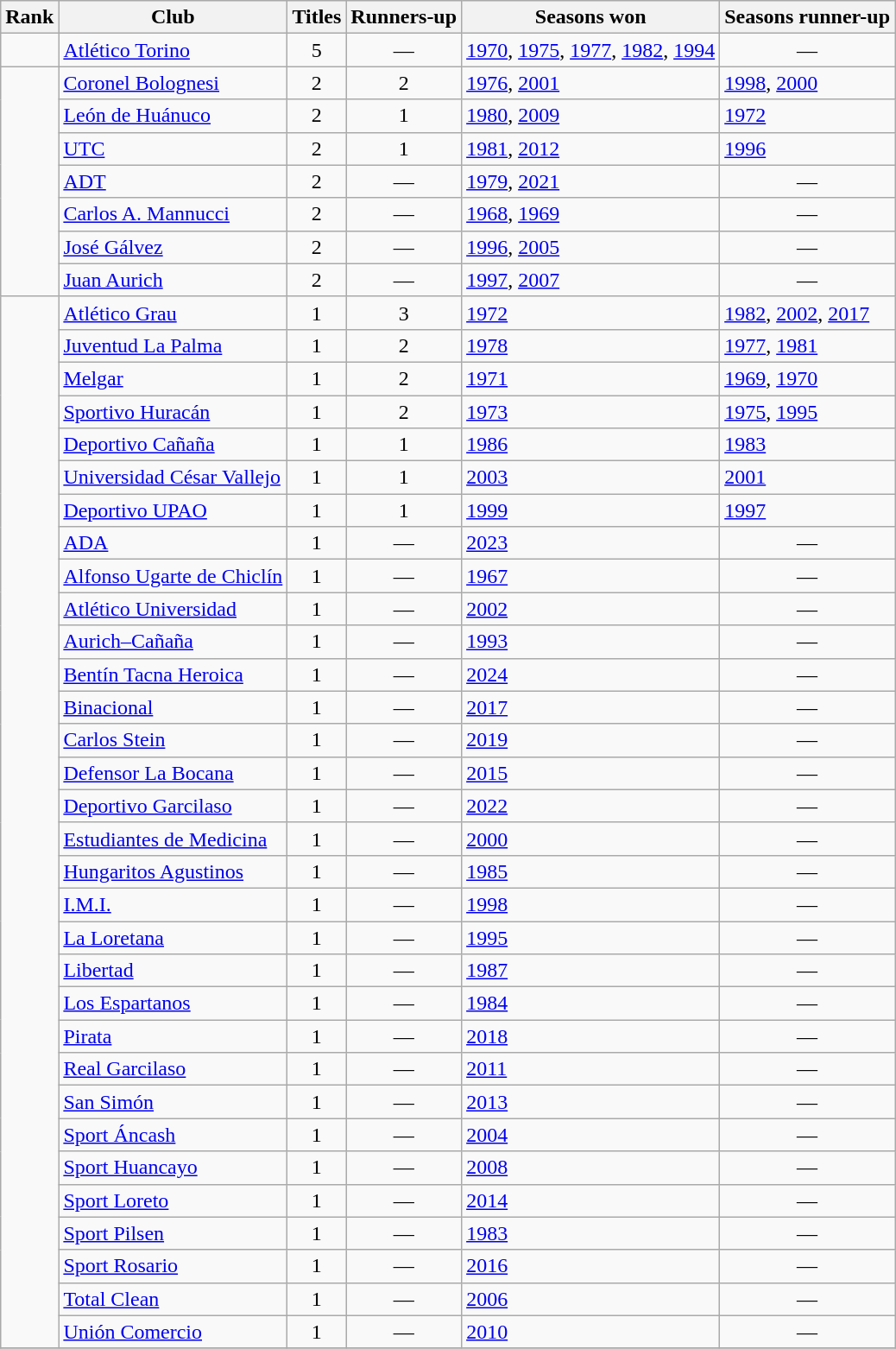<table class="wikitable sortable plainrowheaders">
<tr>
<th>Rank</th>
<th scope=col>Club</th>
<th scope=col>Titles</th>
<th scope=col>Runners-up</th>
<th scope=col>Seasons won</th>
<th scope=col>Seasons runner-up</th>
</tr>
<tr>
<td rowspan="1"></td>
<td><a href='#'>Atlético Torino</a></td>
<td align=center>5</td>
<td align=center>—</td>
<td><a href='#'>1970</a>, <a href='#'>1975</a>, <a href='#'>1977</a>, <a href='#'>1982</a>, <a href='#'>1994</a></td>
<td align=center>—</td>
</tr>
<tr>
<td rowspan="7"></td>
<td><a href='#'>Coronel Bolognesi</a></td>
<td align=center>2</td>
<td align=center>2</td>
<td><a href='#'>1976</a>, <a href='#'>2001</a></td>
<td><a href='#'>1998</a>, <a href='#'>2000</a></td>
</tr>
<tr>
<td><a href='#'>León de Huánuco</a></td>
<td align=center>2</td>
<td align=center>1</td>
<td><a href='#'>1980</a>, <a href='#'>2009</a></td>
<td><a href='#'>1972</a></td>
</tr>
<tr>
<td><a href='#'>UTC</a></td>
<td align=center>2</td>
<td align=center>1</td>
<td><a href='#'>1981</a>, <a href='#'>2012</a></td>
<td><a href='#'>1996</a></td>
</tr>
<tr>
<td><a href='#'>ADT</a></td>
<td align=center>2</td>
<td align=center>—</td>
<td><a href='#'>1979</a>, <a href='#'>2021</a></td>
<td align=center>—</td>
</tr>
<tr>
<td><a href='#'>Carlos A. Mannucci</a></td>
<td align=center>2</td>
<td align=center>—</td>
<td><a href='#'>1968</a>, <a href='#'>1969</a></td>
<td align=center>—</td>
</tr>
<tr>
<td><a href='#'>José Gálvez</a></td>
<td align=center>2</td>
<td align=center>—</td>
<td><a href='#'>1996</a>, <a href='#'>2005</a></td>
<td align=center>—</td>
</tr>
<tr>
<td><a href='#'>Juan Aurich</a></td>
<td align=center>2</td>
<td align=center>—</td>
<td><a href='#'>1997</a>, <a href='#'>2007</a></td>
<td align=center>—</td>
</tr>
<tr>
<td rowspan="32"></td>
<td><a href='#'>Atlético Grau</a></td>
<td align=center>1</td>
<td align=center>3</td>
<td><a href='#'>1972</a></td>
<td><a href='#'>1982</a>, <a href='#'>2002</a>, <a href='#'>2017</a></td>
</tr>
<tr>
<td><a href='#'>Juventud La Palma</a></td>
<td align=center>1</td>
<td align=center>2</td>
<td><a href='#'>1978</a></td>
<td><a href='#'>1977</a>, <a href='#'>1981</a></td>
</tr>
<tr>
<td><a href='#'>Melgar</a></td>
<td align=center>1</td>
<td align=center>2</td>
<td><a href='#'>1971</a></td>
<td><a href='#'>1969</a>, <a href='#'>1970</a></td>
</tr>
<tr>
<td><a href='#'>Sportivo Huracán</a></td>
<td align=center>1</td>
<td align=center>2</td>
<td><a href='#'>1973</a></td>
<td><a href='#'>1975</a>, <a href='#'>1995</a></td>
</tr>
<tr>
<td><a href='#'>Deportivo Cañaña</a></td>
<td align=center>1</td>
<td align=center>1</td>
<td><a href='#'>1986</a></td>
<td><a href='#'>1983</a></td>
</tr>
<tr>
<td><a href='#'>Universidad César Vallejo</a></td>
<td align=center>1</td>
<td align=center>1</td>
<td><a href='#'>2003</a></td>
<td><a href='#'>2001</a></td>
</tr>
<tr>
<td><a href='#'>Deportivo UPAO</a></td>
<td align=center>1</td>
<td align=center>1</td>
<td><a href='#'>1999</a></td>
<td><a href='#'>1997</a></td>
</tr>
<tr>
<td><a href='#'>ADA</a></td>
<td align=center>1</td>
<td align=center>—</td>
<td><a href='#'>2023</a></td>
<td align=center>—</td>
</tr>
<tr>
<td><a href='#'>Alfonso Ugarte de Chiclín</a></td>
<td align=center>1</td>
<td align=center>—</td>
<td><a href='#'>1967</a></td>
<td align=center>—</td>
</tr>
<tr>
<td><a href='#'>Atlético Universidad</a></td>
<td align=center>1</td>
<td align=center>—</td>
<td><a href='#'>2002</a></td>
<td align=center>—</td>
</tr>
<tr>
<td><a href='#'>Aurich–Cañaña</a></td>
<td align=center>1</td>
<td align=center>—</td>
<td><a href='#'>1993</a></td>
<td align=center>—</td>
</tr>
<tr>
<td><a href='#'>Bentín Tacna Heroica</a></td>
<td align=center>1</td>
<td align=center>—</td>
<td><a href='#'>2024</a></td>
<td align=center>—</td>
</tr>
<tr>
<td><a href='#'>Binacional</a></td>
<td align=center>1</td>
<td align=center>—</td>
<td><a href='#'>2017</a></td>
<td align=center>—</td>
</tr>
<tr>
<td><a href='#'>Carlos Stein</a></td>
<td align=center>1</td>
<td align=center>—</td>
<td><a href='#'>2019</a></td>
<td align=center>—</td>
</tr>
<tr>
<td><a href='#'>Defensor La Bocana</a></td>
<td align=center>1</td>
<td align=center>—</td>
<td><a href='#'>2015</a></td>
<td align=center>—</td>
</tr>
<tr>
<td><a href='#'>Deportivo Garcilaso</a></td>
<td align=center>1</td>
<td align=center>—</td>
<td><a href='#'>2022</a></td>
<td align=center>—</td>
</tr>
<tr>
<td><a href='#'>Estudiantes de Medicina</a></td>
<td align=center>1</td>
<td align=center>—</td>
<td><a href='#'>2000</a></td>
<td align=center>—</td>
</tr>
<tr>
<td><a href='#'>Hungaritos Agustinos</a></td>
<td align=center>1</td>
<td align=center>—</td>
<td><a href='#'>1985</a></td>
<td align=center>—</td>
</tr>
<tr>
<td><a href='#'>I.M.I.</a></td>
<td align=center>1</td>
<td align=center>—</td>
<td><a href='#'>1998</a></td>
<td align=center>—</td>
</tr>
<tr>
<td><a href='#'>La Loretana</a></td>
<td align=center>1</td>
<td align=center>—</td>
<td><a href='#'>1995</a></td>
<td align=center>—</td>
</tr>
<tr>
<td><a href='#'>Libertad</a></td>
<td align=center>1</td>
<td align=center>—</td>
<td><a href='#'>1987</a></td>
<td align=center>—</td>
</tr>
<tr>
<td><a href='#'>Los Espartanos</a></td>
<td align=center>1</td>
<td align=center>—</td>
<td><a href='#'>1984</a></td>
<td align=center>—</td>
</tr>
<tr>
<td><a href='#'>Pirata</a></td>
<td align=center>1</td>
<td align=center>—</td>
<td><a href='#'>2018</a></td>
<td align=center>—</td>
</tr>
<tr>
<td><a href='#'>Real Garcilaso</a></td>
<td align=center>1</td>
<td align=center>—</td>
<td><a href='#'>2011</a></td>
<td align=center>—</td>
</tr>
<tr>
<td><a href='#'>San Simón</a></td>
<td align=center>1</td>
<td align=center>—</td>
<td><a href='#'>2013</a></td>
<td align=center>—</td>
</tr>
<tr>
<td><a href='#'>Sport Áncash</a></td>
<td align=center>1</td>
<td align=center>—</td>
<td><a href='#'>2004</a></td>
<td align=center>—</td>
</tr>
<tr>
<td><a href='#'>Sport Huancayo</a></td>
<td align=center>1</td>
<td align=center>—</td>
<td><a href='#'>2008</a></td>
<td align=center>—</td>
</tr>
<tr>
<td><a href='#'>Sport Loreto</a></td>
<td align=center>1</td>
<td align=center>—</td>
<td><a href='#'>2014</a></td>
<td align=center>—</td>
</tr>
<tr>
<td><a href='#'>Sport Pilsen</a></td>
<td align=center>1</td>
<td align=center>—</td>
<td><a href='#'>1983</a></td>
<td align=center>—</td>
</tr>
<tr>
<td><a href='#'>Sport Rosario</a></td>
<td align=center>1</td>
<td align=center>—</td>
<td><a href='#'>2016</a></td>
<td align=center>—</td>
</tr>
<tr>
<td><a href='#'>Total Clean</a></td>
<td align=center>1</td>
<td align=center>—</td>
<td><a href='#'>2006</a></td>
<td align=center>—</td>
</tr>
<tr>
<td><a href='#'>Unión Comercio</a></td>
<td align=center>1</td>
<td align=center>—</td>
<td><a href='#'>2010</a></td>
<td align=center>—</td>
</tr>
<tr>
</tr>
</table>
